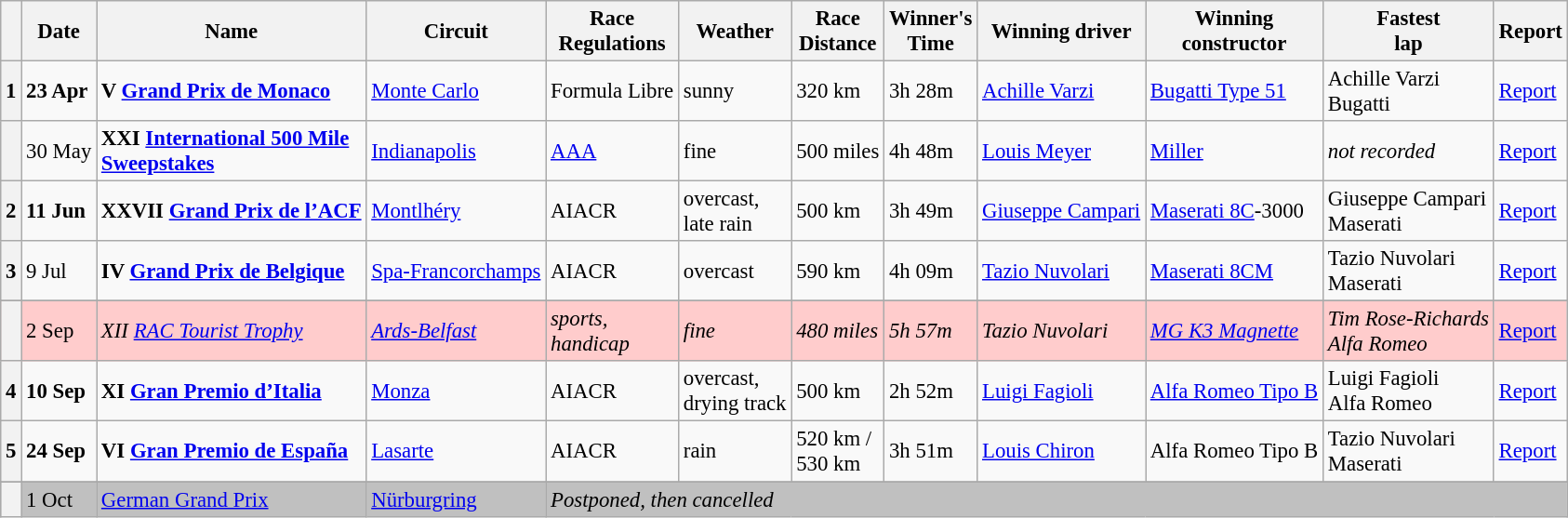<table class="wikitable" style="font-size:95%">
<tr>
<th></th>
<th>Date</th>
<th>Name</th>
<th>Circuit</th>
<th>Race<br>Regulations</th>
<th>Weather</th>
<th>Race<br>Distance</th>
<th>Winner's<br>Time</th>
<th>Winning driver</th>
<th>Winning<br>constructor</th>
<th>Fastest<br>lap</th>
<th>Report</th>
</tr>
<tr>
<th>1</th>
<td><strong>23 Apr</strong></td>
<td> <strong>V <a href='#'>Grand Prix de Monaco</a></strong></td>
<td><a href='#'>Monte Carlo</a></td>
<td>Formula Libre</td>
<td>sunny</td>
<td>320 km</td>
<td>3h 28m</td>
<td> <a href='#'>Achille Varzi</a></td>
<td><a href='#'>Bugatti Type 51</a></td>
<td>Achille Varzi <br> Bugatti</td>
<td><a href='#'>Report</a></td>
</tr>
<tr>
<th></th>
<td>30 May</td>
<td> <strong>XXI <a href='#'>International 500 Mile <br>Sweepstakes</a></strong></td>
<td><a href='#'>Indianapolis</a></td>
<td><a href='#'>AAA</a></td>
<td>fine</td>
<td>500 miles</td>
<td>4h 48m</td>
<td> <a href='#'>Louis Meyer</a></td>
<td><a href='#'>Miller</a></td>
<td><em>not recorded</em></td>
<td><a href='#'>Report</a></td>
</tr>
<tr>
<th>2</th>
<td><strong>11 Jun</strong></td>
<td> <strong>XXVII <a href='#'>Grand Prix de l’ACF</a></strong></td>
<td><a href='#'>Montlhéry</a></td>
<td>AIACR</td>
<td>overcast,<br>late rain</td>
<td>500 km</td>
<td>3h 49m</td>
<td> <a href='#'>Giuseppe Campari</a></td>
<td><a href='#'>Maserati 8C</a>-3000</td>
<td>Giuseppe Campari <br> Maserati</td>
<td><a href='#'>Report</a></td>
</tr>
<tr>
<th>3</th>
<td>9 Jul</td>
<td> <strong>IV <a href='#'>Grand Prix de Belgique</a></strong></td>
<td><a href='#'>Spa-Francorchamps</a></td>
<td>AIACR</td>
<td>overcast</td>
<td>590 km</td>
<td>4h 09m</td>
<td> <a href='#'>Tazio Nuvolari</a></td>
<td><a href='#'>Maserati 8CM</a></td>
<td>Tazio Nuvolari<br> Maserati</td>
<td><a href='#'>Report</a></td>
</tr>
<tr>
</tr>
<tr style="background:#fcc;">
<th></th>
<td>2 Sep</td>
<td> <em>XII <a href='#'>RAC Tourist Trophy</a></em></td>
<td><em><a href='#'>Ards-Belfast</a></em></td>
<td><em>sports,<br>handicap</em></td>
<td><em>fine</em></td>
<td><em>480 miles</em></td>
<td><em>5h 57m</em></td>
<td> <em>Tazio Nuvolari</em></td>
<td><em><a href='#'>MG K3 Magnette</a></em></td>
<td> <em>Tim Rose-Richards<br>Alfa Romeo</em></td>
<td><a href='#'>Report</a></td>
</tr>
<tr>
<th>4</th>
<td><strong>10 Sep</strong></td>
<td> <strong>XI <a href='#'>Gran Premio d’Italia</a></strong></td>
<td><a href='#'>Monza</a></td>
<td>AIACR</td>
<td>overcast,<br> drying track</td>
<td>500 km</td>
<td>2h 52m</td>
<td> <a href='#'>Luigi Fagioli</a></td>
<td><a href='#'> Alfa Romeo Tipo B</a></td>
<td>Luigi Fagioli<br>Alfa Romeo</td>
<td><a href='#'>Report</a></td>
</tr>
<tr>
<th>5</th>
<td><strong>24 Sep</strong></td>
<td> <strong>VI <a href='#'>Gran Premio de España</a></strong></td>
<td><a href='#'>Lasarte</a></td>
<td>AIACR</td>
<td>rain</td>
<td>520 km /<br>530 km </td>
<td>3h 51m</td>
<td> <a href='#'>Louis Chiron</a></td>
<td>Alfa Romeo Tipo B</td>
<td>Tazio Nuvolari<br> Maserati</td>
<td><a href='#'>Report</a></td>
</tr>
<tr>
</tr>
<tr style="background:#C0C0C0;">
<th></th>
<td>1 Oct</td>
<td> <a href='#'>German Grand Prix</a></td>
<td><a href='#'>Nürburgring</a></td>
<td colspan=8><em>Postponed, then cancelled</em></td>
</tr>
</table>
